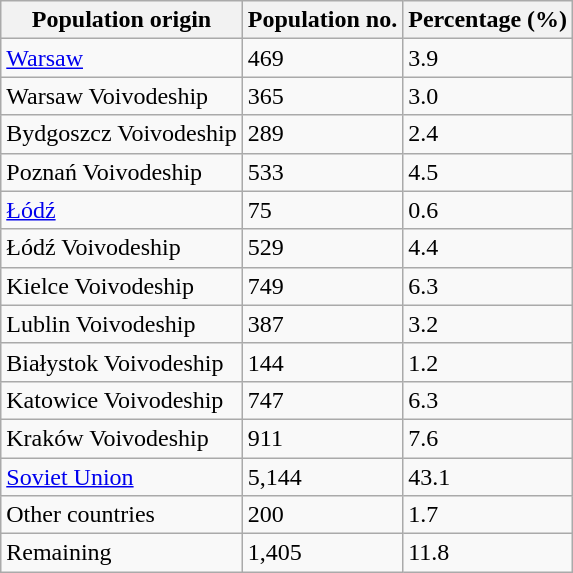<table class=wikitable>
<tr>
<th>Population origin</th>
<th>Population no.</th>
<th>Percentage (%)</th>
</tr>
<tr>
<td><a href='#'>Warsaw</a></td>
<td>469</td>
<td>3.9</td>
</tr>
<tr>
<td>Warsaw Voivodeship</td>
<td>365</td>
<td>3.0</td>
</tr>
<tr>
<td>Bydgoszcz Voivodeship</td>
<td>289</td>
<td>2.4</td>
</tr>
<tr>
<td>Poznań Voivodeship</td>
<td>533</td>
<td>4.5</td>
</tr>
<tr>
<td><a href='#'>Łódź</a></td>
<td>75</td>
<td>0.6</td>
</tr>
<tr>
<td>Łódź Voivodeship</td>
<td>529</td>
<td>4.4</td>
</tr>
<tr>
<td>Kielce Voivodeship</td>
<td>749</td>
<td>6.3</td>
</tr>
<tr>
<td>Lublin Voivodeship</td>
<td>387</td>
<td>3.2</td>
</tr>
<tr>
<td>Białystok Voivodeship</td>
<td>144</td>
<td>1.2</td>
</tr>
<tr>
<td>Katowice Voivodeship</td>
<td>747</td>
<td>6.3</td>
</tr>
<tr>
<td>Kraków Voivodeship</td>
<td>911</td>
<td>7.6</td>
</tr>
<tr>
<td><a href='#'>Soviet Union</a></td>
<td>5,144</td>
<td>43.1</td>
</tr>
<tr>
<td>Other countries</td>
<td>200</td>
<td>1.7</td>
</tr>
<tr>
<td>Remaining</td>
<td>1,405</td>
<td>11.8</td>
</tr>
</table>
